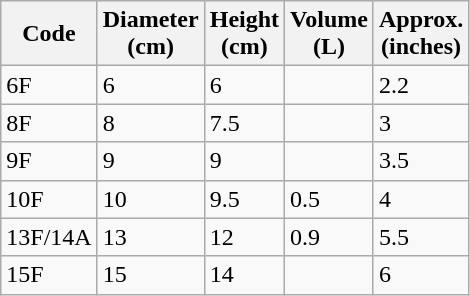<table class="wikitable">
<tr>
<th>Code</th>
<th>Diameter <br>(cm)</th>
<th>Height <br>(cm)</th>
<th>Volume <br>(L)</th>
<th>Approx. <br>(inches)</th>
</tr>
<tr>
<td>6F</td>
<td>6</td>
<td>6</td>
<td></td>
<td>2.2</td>
</tr>
<tr>
<td>8F</td>
<td>8</td>
<td>7.5</td>
<td></td>
<td>3</td>
</tr>
<tr>
<td>9F</td>
<td>9</td>
<td>9</td>
<td></td>
<td>3.5</td>
</tr>
<tr>
<td>10F</td>
<td>10</td>
<td>9.5</td>
<td>0.5</td>
<td>4</td>
</tr>
<tr>
<td>13F/14A</td>
<td>13</td>
<td>12</td>
<td>0.9</td>
<td>5.5</td>
</tr>
<tr>
<td>15F</td>
<td>15</td>
<td>14</td>
<td></td>
<td>6</td>
</tr>
</table>
